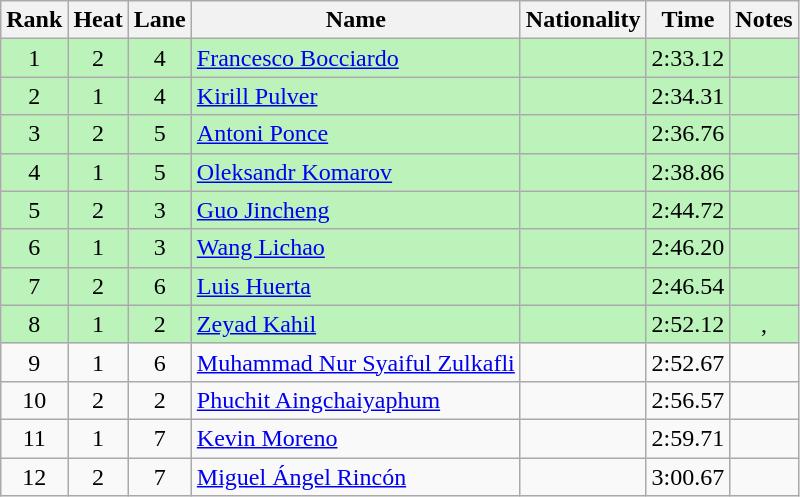<table class="wikitable sortable" style="text-align:center">
<tr>
<th>Rank</th>
<th>Heat</th>
<th>Lane</th>
<th>Name</th>
<th>Nationality</th>
<th>Time</th>
<th>Notes</th>
</tr>
<tr bgcolor=bbf3bb>
<td>1</td>
<td>2</td>
<td>4</td>
<td align=left><a href='#'>Francesco Bocciardo</a></td>
<td align=left></td>
<td>2:33.12</td>
<td></td>
</tr>
<tr bgcolor=bbf3bb>
<td>2</td>
<td>1</td>
<td>4</td>
<td align=left><a href='#'>Kirill Pulver</a></td>
<td align=left></td>
<td>2:34.31</td>
<td></td>
</tr>
<tr bgcolor=bbf3bb>
<td>3</td>
<td>2</td>
<td>5</td>
<td align=left><a href='#'>Antoni Ponce</a></td>
<td align=left></td>
<td>2:36.76</td>
<td></td>
</tr>
<tr bgcolor=bbf3bb>
<td>4</td>
<td>1</td>
<td>5</td>
<td align=left><a href='#'>Oleksandr Komarov</a></td>
<td align=left></td>
<td>2:38.86</td>
<td></td>
</tr>
<tr bgcolor=bbf3bb>
<td>5</td>
<td>2</td>
<td>3</td>
<td align=left><a href='#'>Guo Jincheng</a></td>
<td align=left></td>
<td>2:44.72</td>
<td></td>
</tr>
<tr bgcolor=bbf3bb>
<td>6</td>
<td>1</td>
<td>3</td>
<td align=left><a href='#'>Wang Lichao</a></td>
<td align=left></td>
<td>2:46.20</td>
<td></td>
</tr>
<tr bgcolor=bbf3bb>
<td>7</td>
<td>2</td>
<td>6</td>
<td align=left><a href='#'>Luis Huerta</a></td>
<td align=left></td>
<td>2:46.54</td>
<td></td>
</tr>
<tr bgcolor=bbf3bb>
<td>8</td>
<td>1</td>
<td>2</td>
<td align=left><a href='#'>Zeyad Kahil</a></td>
<td align=left></td>
<td>2:52.12</td>
<td>, </td>
</tr>
<tr>
<td>9</td>
<td>1</td>
<td>6</td>
<td align=left><a href='#'>Muhammad Nur Syaiful Zulkafli</a></td>
<td align=left></td>
<td>2:52.67</td>
<td></td>
</tr>
<tr>
<td>10</td>
<td>2</td>
<td>2</td>
<td align=left><a href='#'>Phuchit Aingchaiyaphum</a></td>
<td align=left></td>
<td>2:56.57</td>
<td></td>
</tr>
<tr>
<td>11</td>
<td>1</td>
<td>7</td>
<td align=left><a href='#'>Kevin Moreno</a></td>
<td align=left></td>
<td>2:59.71</td>
<td></td>
</tr>
<tr>
<td>12</td>
<td>2</td>
<td>7</td>
<td align=left><a href='#'>Miguel Ángel Rincón</a></td>
<td align=left></td>
<td>3:00.67</td>
<td></td>
</tr>
</table>
